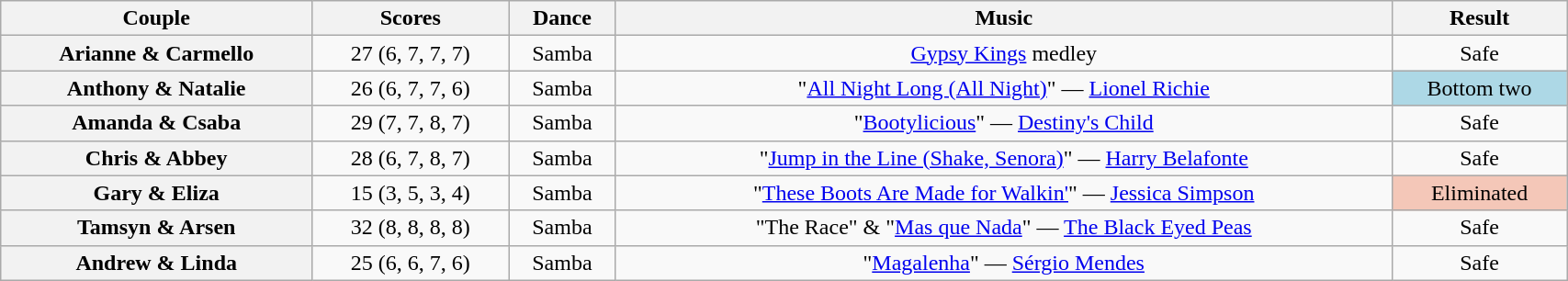<table class="wikitable sortable" style="text-align:center; width: 90%">
<tr>
<th scope="col">Couple</th>
<th scope="col">Scores</th>
<th scope="col">Dance</th>
<th scope="col" class="unsortable">Music</th>
<th scope="col" class="unsortable">Result</th>
</tr>
<tr>
<th scope="row">Arianne & Carmello</th>
<td>27 (6, 7, 7, 7)</td>
<td>Samba</td>
<td><a href='#'>Gypsy Kings</a> medley</td>
<td>Safe</td>
</tr>
<tr>
<th scope="row">Anthony & Natalie</th>
<td>26 (6, 7, 7, 6)</td>
<td>Samba</td>
<td>"<a href='#'>All Night Long (All Night)</a>" — <a href='#'>Lionel Richie</a></td>
<td bgcolor="lightblue">Bottom two</td>
</tr>
<tr>
<th scope="row">Amanda & Csaba</th>
<td>29 (7, 7, 8, 7)</td>
<td>Samba</td>
<td>"<a href='#'>Bootylicious</a>" — <a href='#'>Destiny's Child</a></td>
<td>Safe</td>
</tr>
<tr>
<th scope="row">Chris & Abbey</th>
<td>28 (6, 7, 8, 7)</td>
<td>Samba</td>
<td>"<a href='#'>Jump in the Line (Shake, Senora)</a>" — <a href='#'>Harry Belafonte</a></td>
<td>Safe</td>
</tr>
<tr>
<th scope="row">Gary & Eliza</th>
<td>15 (3, 5, 3, 4)</td>
<td>Samba</td>
<td>"<a href='#'>These Boots Are Made for Walkin'</a>" — <a href='#'>Jessica Simpson</a></td>
<td bgcolor="f4c7b8">Eliminated</td>
</tr>
<tr>
<th scope="row">Tamsyn & Arsen</th>
<td>32 (8, 8, 8, 8)</td>
<td>Samba</td>
<td>"The Race" & "<a href='#'>Mas que Nada</a>" — <a href='#'>The Black Eyed Peas</a></td>
<td>Safe</td>
</tr>
<tr>
<th scope="row">Andrew & Linda</th>
<td>25 (6, 6, 7, 6)</td>
<td>Samba</td>
<td>"<a href='#'>Magalenha</a>" — <a href='#'>Sérgio Mendes</a></td>
<td>Safe</td>
</tr>
</table>
